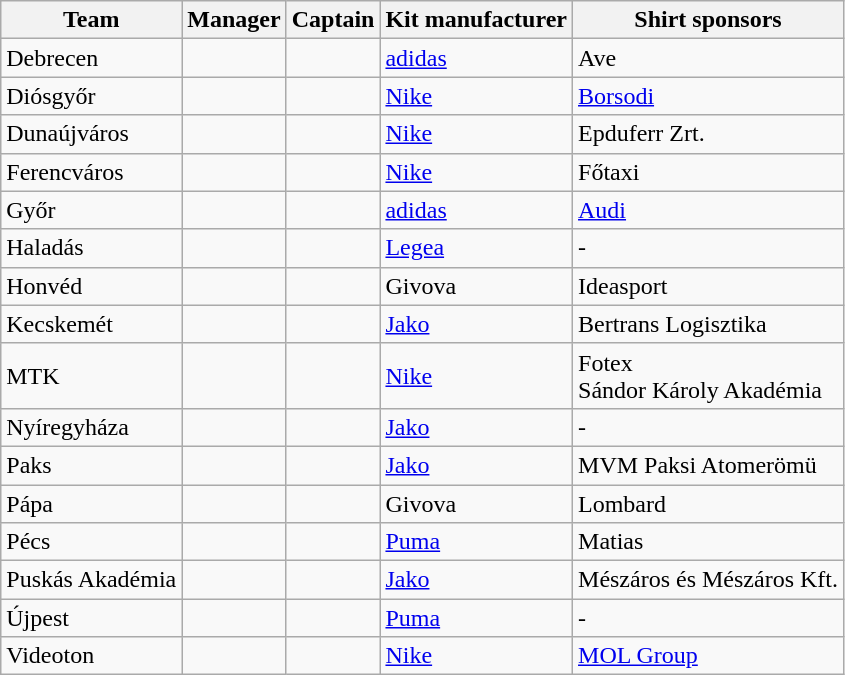<table class="wikitable sortable" style="text-align: left;">
<tr>
<th>Team</th>
<th>Manager</th>
<th>Captain</th>
<th>Kit manufacturer</th>
<th>Shirt sponsors</th>
</tr>
<tr>
<td>Debrecen</td>
<td> </td>
<td> </td>
<td><a href='#'>adidas</a></td>
<td>Ave</td>
</tr>
<tr>
<td>Diósgyőr</td>
<td> </td>
<td> </td>
<td><a href='#'>Nike</a></td>
<td><a href='#'>Borsodi</a></td>
</tr>
<tr>
<td>Dunaújváros</td>
<td> </td>
<td> </td>
<td><a href='#'>Nike</a></td>
<td>Epduferr Zrt.</td>
</tr>
<tr>
<td>Ferencváros</td>
<td> </td>
<td> </td>
<td><a href='#'>Nike</a></td>
<td>Főtaxi</td>
</tr>
<tr>
<td>Győr</td>
<td> </td>
<td> </td>
<td><a href='#'>adidas</a></td>
<td><a href='#'>Audi</a></td>
</tr>
<tr>
<td>Haladás</td>
<td> </td>
<td> </td>
<td><a href='#'>Legea</a></td>
<td>-</td>
</tr>
<tr>
<td>Honvéd</td>
<td> </td>
<td> </td>
<td>Givova</td>
<td>Ideasport</td>
</tr>
<tr>
<td>Kecskemét</td>
<td> </td>
<td> </td>
<td><a href='#'>Jako</a></td>
<td>Bertrans Logisztika</td>
</tr>
<tr>
<td>MTK</td>
<td> </td>
<td> </td>
<td><a href='#'>Nike</a></td>
<td>Fotex <br> Sándor Károly Akadémia</td>
</tr>
<tr>
<td>Nyíregyháza</td>
<td> </td>
<td> </td>
<td><a href='#'>Jako</a></td>
<td>-</td>
</tr>
<tr>
<td>Paks</td>
<td> </td>
<td> </td>
<td><a href='#'>Jako</a></td>
<td>MVM Paksi Atomerömü</td>
</tr>
<tr>
<td>Pápa</td>
<td> </td>
<td> </td>
<td>Givova</td>
<td>Lombard</td>
</tr>
<tr>
<td>Pécs</td>
<td> </td>
<td> </td>
<td><a href='#'>Puma</a></td>
<td>Matias</td>
</tr>
<tr>
<td>Puskás Akadémia</td>
<td> </td>
<td> </td>
<td><a href='#'>Jako</a></td>
<td>Mészáros és Mészáros Kft.</td>
</tr>
<tr>
<td>Újpest</td>
<td> </td>
<td> </td>
<td><a href='#'>Puma</a></td>
<td>-</td>
</tr>
<tr>
<td>Videoton</td>
<td> </td>
<td> </td>
<td><a href='#'>Nike</a></td>
<td><a href='#'>MOL Group</a></td>
</tr>
</table>
